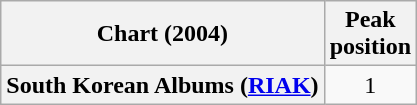<table class="wikitable plainrowheaders">
<tr>
<th>Chart (2004)</th>
<th>Peak<br>position</th>
</tr>
<tr>
<th scope="row">South Korean Albums (<a href='#'>RIAK</a>)</th>
<td style="text-align:center;">1</td>
</tr>
</table>
